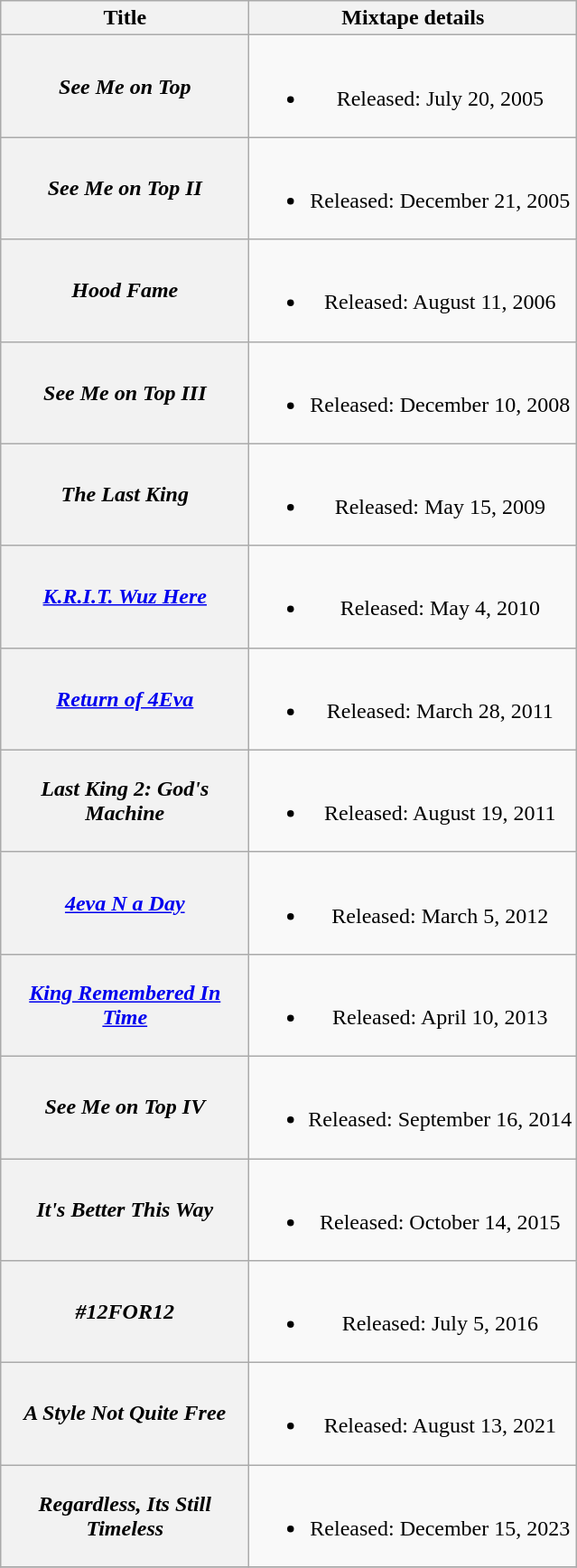<table class="wikitable plainrowheaders" style="text-align:center;">
<tr>
<th scope="col" style="width:11em;">Title</th>
<th scope="col">Mixtape details</th>
</tr>
<tr>
<th scope="row"><em>See Me on Top</em></th>
<td><br><ul><li>Released: July 20, 2005</li></ul></td>
</tr>
<tr>
<th scope="row"><em>See Me on Top II</em></th>
<td><br><ul><li>Released: December 21, 2005</li></ul></td>
</tr>
<tr>
<th scope="row"><em>Hood Fame</em></th>
<td><br><ul><li>Released: August 11, 2006</li></ul></td>
</tr>
<tr>
<th scope="row"><em>See Me on Top III</em></th>
<td><br><ul><li>Released: December 10, 2008</li></ul></td>
</tr>
<tr>
<th scope="row"><em>The Last King</em></th>
<td><br><ul><li>Released: May 15, 2009</li></ul></td>
</tr>
<tr>
<th scope="row"><em><a href='#'>K.R.I.T. Wuz Here</a></em></th>
<td><br><ul><li>Released: May 4, 2010</li></ul></td>
</tr>
<tr>
<th scope="row"><em><a href='#'>Return of 4Eva</a></em></th>
<td><br><ul><li>Released: March 28, 2011</li></ul></td>
</tr>
<tr>
<th scope="row"><em>Last King 2: God's Machine</em></th>
<td><br><ul><li>Released: August 19, 2011</li></ul></td>
</tr>
<tr>
<th scope="row"><em><a href='#'>4eva N a Day</a></em></th>
<td><br><ul><li>Released: March 5, 2012</li></ul></td>
</tr>
<tr>
<th scope="row"><em><a href='#'>King Remembered In Time</a></em></th>
<td><br><ul><li>Released: April 10, 2013</li></ul></td>
</tr>
<tr>
<th scope="row"><em>See Me on Top IV</em></th>
<td><br><ul><li>Released: September 16, 2014</li></ul></td>
</tr>
<tr>
<th scope="row"><em>It's Better This Way</em></th>
<td><br><ul><li>Released: October 14, 2015</li></ul></td>
</tr>
<tr>
<th scope="row"><em>#12FOR12</em></th>
<td><br><ul><li>Released: July 5, 2016</li></ul></td>
</tr>
<tr>
<th scope="row"><em>A Style Not Quite Free</em></th>
<td><br><ul><li>Released: August 13, 2021</li></ul></td>
</tr>
<tr>
<th scope="row"><em>Regardless, Its Still Timeless</em></th>
<td><br><ul><li>Released: December 15, 2023</li></ul></td>
</tr>
<tr>
</tr>
</table>
